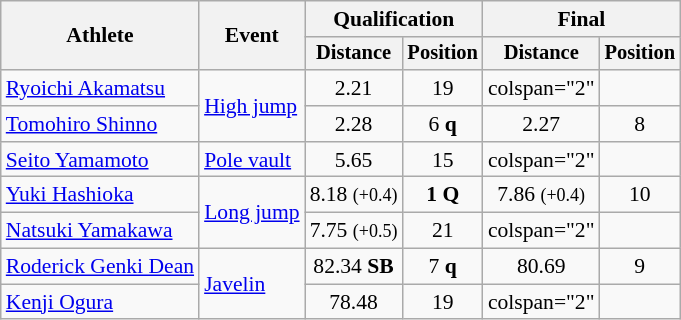<table class="wikitable" style="font-size:90%">
<tr>
<th rowspan="2">Athlete</th>
<th rowspan="2">Event</th>
<th colspan="2">Qualification</th>
<th colspan="2">Final</th>
</tr>
<tr style="font-size:95%">
<th>Distance</th>
<th>Position</th>
<th>Distance</th>
<th>Position</th>
</tr>
<tr align="center">
<td align="left"><a href='#'>Ryoichi Akamatsu</a></td>
<td rowspan="2" align="left"><a href='#'>High jump</a></td>
<td>2.21</td>
<td>19</td>
<td>colspan="2" </td>
</tr>
<tr align="center">
<td align="left"><a href='#'>Tomohiro Shinno</a></td>
<td>2.28</td>
<td>6 <strong>q</strong></td>
<td>2.27</td>
<td>8</td>
</tr>
<tr align="center">
<td align="left"><a href='#'>Seito Yamamoto</a></td>
<td align="left"><a href='#'>Pole vault</a></td>
<td>5.65</td>
<td>15</td>
<td>colspan="2" </td>
</tr>
<tr align="center">
<td align="left"><a href='#'>Yuki Hashioka</a></td>
<td rowspan="2" align="left"><a href='#'>Long jump</a></td>
<td>8.18 <small>(+0.4)</small></td>
<td><strong>1</strong> <strong>Q</strong></td>
<td>7.86 <small>(+0.4)</small></td>
<td>10</td>
</tr>
<tr align="center">
<td align="left"><a href='#'>Natsuki Yamakawa</a></td>
<td>7.75 <small>(+0.5)</small></td>
<td>21</td>
<td>colspan="2" </td>
</tr>
<tr align="center">
<td align="left"><a href='#'>Roderick Genki Dean</a></td>
<td rowspan="2" align="left"><a href='#'>Javelin</a></td>
<td>82.34 <strong>SB</strong></td>
<td>7 <strong>q</strong></td>
<td>80.69</td>
<td>9</td>
</tr>
<tr align="center">
<td align="left"><a href='#'>Kenji Ogura</a></td>
<td>78.48</td>
<td>19</td>
<td>colspan="2" </td>
</tr>
</table>
